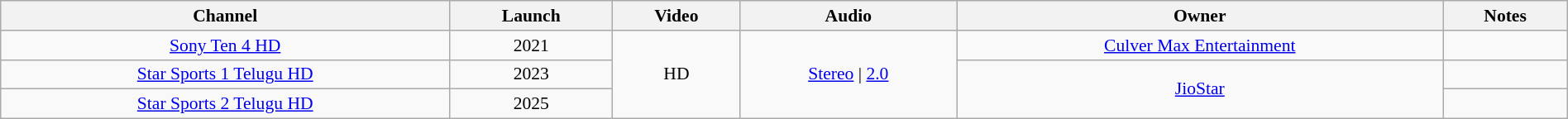<table class="wikitable sortable" style="border-collapse:collapse; font-size: 90%; text-align:center" width="100%">
<tr>
<th>Channel</th>
<th>Launch</th>
<th>Video</th>
<th>Audio</th>
<th>Owner</th>
<th>Notes</th>
</tr>
<tr>
<td><a href='#'>Sony Ten 4 HD</a></td>
<td>2021</td>
<td rowspan="3">HD</td>
<td rowspan="3"><a href='#'>Stereo</a> | <a href='#'>2.0</a></td>
<td><a href='#'>Culver Max Entertainment</a></td>
<td></td>
</tr>
<tr>
<td><a href='#'>Star Sports 1 Telugu HD</a></td>
<td>2023</td>
<td rowspan="2"><a href='#'>JioStar</a></td>
<td></td>
</tr>
<tr>
<td><a href='#'>Star Sports 2 Telugu HD</a></td>
<td>2025</td>
<td></td>
</tr>
</table>
